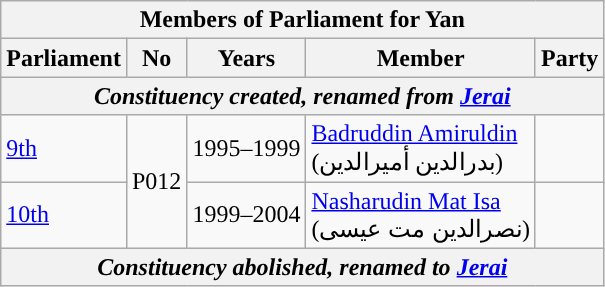<table class=wikitable>
<tr>
<th colspan="5">Members of Parliament for Yan</th>
</tr>
<tr>
<th>Parliament</th>
<th>No</th>
<th>Years</th>
<th>Member</th>
<th>Party</th>
</tr>
<tr>
<th colspan="5" align="center"><em>Constituency created, renamed from <a href='#'>Jerai</a></em></th>
</tr>
<tr>
<td><a href='#'>9th</a></td>
<td rowspan="2">P012</td>
<td>1995–1999</td>
<td><a href='#'>Badruddin Amiruldin</a> <br>  (بدرالدين أميرالدين)</td>
<td></td>
</tr>
<tr>
<td><a href='#'>10th</a></td>
<td>1999–2004</td>
<td><a href='#'>Nasharudin Mat Isa</a> <br>  (نصرالدين مت عيسى)</td>
<td></td>
</tr>
<tr>
<th colspan="5" align="center"><em>Constituency abolished, renamed to <a href='#'>Jerai</a></em></th>
</tr>
</table>
